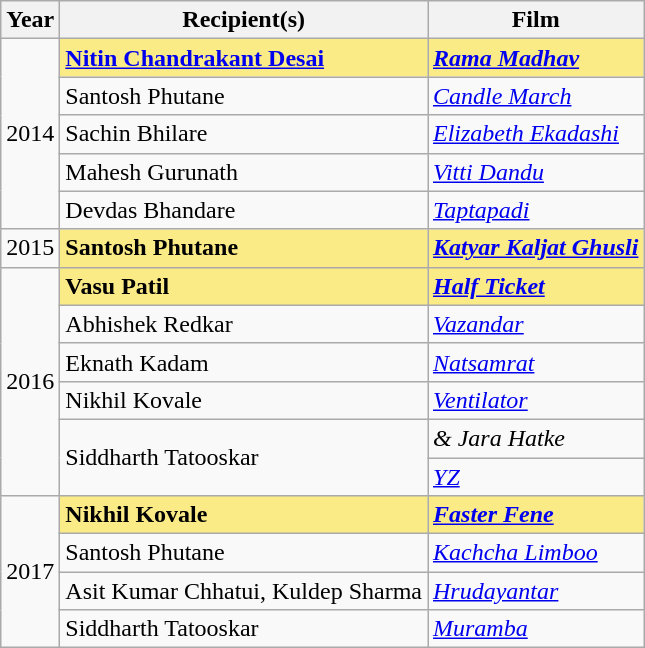<table class="wikitable">
<tr>
<th>Year</th>
<th>Recipient(s)</th>
<th>Film</th>
</tr>
<tr>
<td rowspan="5">2014</td>
<td style="background:#FAEB86;"><strong><a href='#'>Nitin Chandrakant Desai</a></strong></td>
<td style="background:#FAEB86;"><strong><em><a href='#'>Rama Madhav</a></em></strong></td>
</tr>
<tr>
<td>Santosh Phutane</td>
<td><em><a href='#'>Candle March</a></em></td>
</tr>
<tr>
<td>Sachin Bhilare</td>
<td><em><a href='#'>Elizabeth Ekadashi</a></em></td>
</tr>
<tr>
<td>Mahesh Gurunath</td>
<td><em><a href='#'>Vitti Dandu</a></em></td>
</tr>
<tr>
<td>Devdas Bhandare</td>
<td><em><a href='#'>Taptapadi</a></em></td>
</tr>
<tr>
<td>2015</td>
<td style="background:#FAEB86;"><strong>Santosh Phutane</strong></td>
<td style="background:#FAEB86;"><strong><em><a href='#'>Katyar Kaljat Ghusli</a></em></strong></td>
</tr>
<tr>
<td rowspan="6">2016</td>
<td style="background:#FAEB86;"><strong>Vasu Patil</strong></td>
<td style="background:#FAEB86;"><em><a href='#'><strong>Half Ticket</strong></a></em></td>
</tr>
<tr>
<td>Abhishek Redkar</td>
<td><em><a href='#'>Vazandar</a></em></td>
</tr>
<tr>
<td>Eknath Kadam</td>
<td><em><a href='#'>Natsamrat</a></em></td>
</tr>
<tr>
<td>Nikhil Kovale</td>
<td><em><a href='#'>Ventilator</a></em></td>
</tr>
<tr>
<td rowspan="2">Siddharth Tatooskar</td>
<td><em>& Jara Hatke</em></td>
</tr>
<tr>
<td><a href='#'><em>YZ</em></a></td>
</tr>
<tr>
<td rowspan="4">2017</td>
<td style="background:#FAEB86;"><strong>Nikhil Kovale</strong></td>
<td style="background:#FAEB86;"><strong><em><a href='#'>Faster Fene</a></em></strong></td>
</tr>
<tr>
<td>Santosh Phutane</td>
<td><em><a href='#'>Kachcha Limboo</a></em></td>
</tr>
<tr>
<td>Asit Kumar Chhatui, Kuldep Sharma</td>
<td><em><a href='#'>Hrudayantar</a></em></td>
</tr>
<tr>
<td>Siddharth Tatooskar</td>
<td><em><a href='#'>Muramba</a></em></td>
</tr>
</table>
